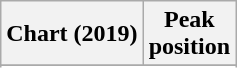<table class="wikitable sortable plainrowheaders" style="text-align:center">
<tr>
<th scope="col">Chart (2019)</th>
<th scope="col">Peak<br> position</th>
</tr>
<tr>
</tr>
<tr>
</tr>
</table>
